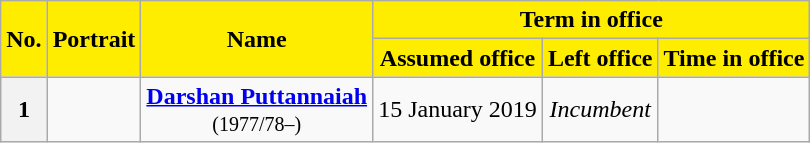<table class="wikitable" style="text-align:center;">
<tr>
<th rowspan=2 style="background-color:#FFED00;color:black">No.</th>
<th rowspan=2 style="background-color:#FFED00;color:black">Portrait</th>
<th rowspan=2 style="background-color:#FFED00;color:black">Name<br></th>
<th colspan=3 style="background-color:#FFED00;color:black">Term in office</th>
</tr>
<tr>
<th style="background-color:#FFED00;color:black">Assumed office</th>
<th style="background-color:#FFED00;color:black">Left office</th>
<th style="background-color:#FFED00;color:black">Time in office</th>
</tr>
<tr>
<th>1</th>
<td></td>
<td><strong><a href='#'>Darshan Puttannaiah</a></strong><br><small>(1977/78–)</small></td>
<td>15 January 2019</td>
<td><em>Incumbent</em></td>
<td></td>
</tr>
</table>
